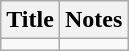<table class="wikitable">
<tr>
<th>Title</th>
<th>Notes</th>
</tr>
<tr>
<td></td>
<td></td>
</tr>
</table>
